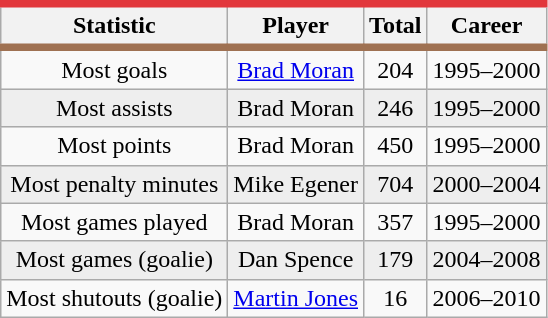<table class="wikitable" style= "text-align: center">
<tr style="border-top:#E2373C 5px solid; border-bottom:#9F7152 5px solid;">
<th>Statistic</th>
<th>Player</th>
<th>Total</th>
<th>Career</th>
</tr>
<tr>
<td>Most goals</td>
<td><a href='#'>Brad Moran</a></td>
<td>204</td>
<td>1995–2000</td>
</tr>
<tr align="center" bgcolor="#eeeeee">
<td>Most assists</td>
<td>Brad Moran</td>
<td>246</td>
<td>1995–2000</td>
</tr>
<tr>
<td>Most points</td>
<td>Brad Moran</td>
<td>450</td>
<td>1995–2000</td>
</tr>
<tr align="center" bgcolor="#eeeeee">
<td>Most penalty minutes</td>
<td>Mike Egener</td>
<td>704</td>
<td>2000–2004</td>
</tr>
<tr>
<td>Most games played</td>
<td>Brad Moran</td>
<td>357</td>
<td>1995–2000</td>
</tr>
<tr align="center" bgcolor="#eeeeee">
<td>Most games (goalie)</td>
<td>Dan Spence</td>
<td>179</td>
<td>2004–2008</td>
</tr>
<tr>
<td>Most shutouts (goalie)</td>
<td><a href='#'>Martin Jones</a></td>
<td>16</td>
<td>2006–2010</td>
</tr>
</table>
